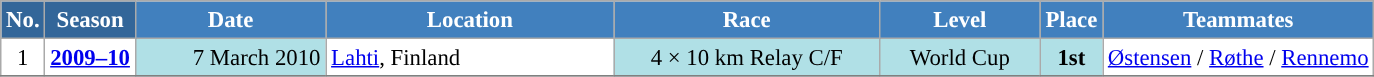<table class="wikitable sortable" style="font-size:95%; text-align:center; border:grey solid 1px; border-collapse:collapse; background:#ffffff;">
<tr style="background:#efefef;">
<th style="background-color:#369; color:white;">No.</th>
<th style="background-color:#369; color:white;">Season</th>
<th style="background-color:#4180be; color:white; width:120px;">Date</th>
<th style="background-color:#4180be; color:white; width:185px;">Location</th>
<th style="background-color:#4180be; color:white; width:170px;">Race</th>
<th style="background-color:#4180be; color:white; width:100px;">Level</th>
<th style="background-color:#4180be; color:white;">Place</th>
<th style="background-color:#4180be; color:white;">Teammates</th>
</tr>
<tr>
<td align=center>1</td>
<td rowspan=1 align=center><strong><a href='#'>2009–10</a></strong></td>
<td bgcolor="#BOEOE6" align=right>7 March 2010</td>
<td align=left> <a href='#'>Lahti</a>, Finland</td>
<td bgcolor="#BOEOE6">4 × 10 km Relay C/F</td>
<td bgcolor="#BOEOE6">World Cup</td>
<td bgcolor="#BOEOE6"><strong>1st</strong></td>
<td><a href='#'>Østensen</a> / <a href='#'>Røthe</a> / <a href='#'>Rennemo</a></td>
</tr>
<tr>
</tr>
</table>
